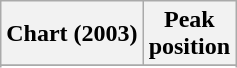<table class="wikitable sortable plainrowheaders" style="text-align:center">
<tr>
<th scope="col">Chart (2003)</th>
<th scope="col">Peak<br>position</th>
</tr>
<tr>
</tr>
<tr>
</tr>
<tr>
</tr>
</table>
